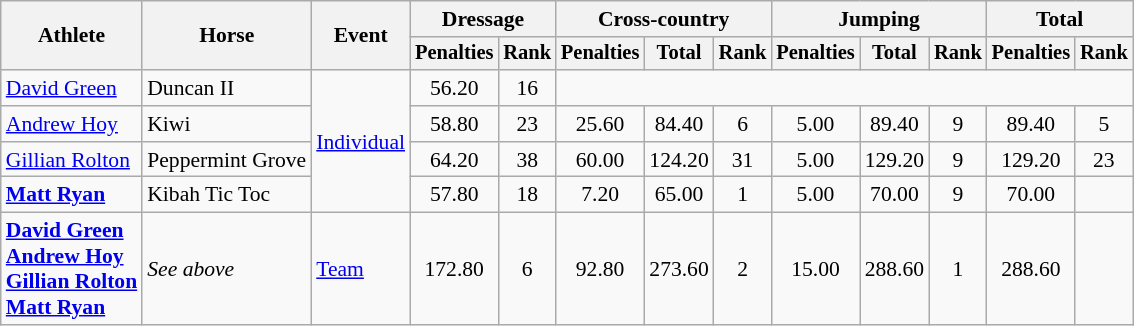<table class=wikitable style="font-size:90%">
<tr>
<th rowspan="2">Athlete</th>
<th rowspan="2">Horse</th>
<th rowspan="2">Event</th>
<th colspan="2">Dressage</th>
<th colspan="3">Cross-country</th>
<th colspan="3">Jumping</th>
<th colspan="2">Total</th>
</tr>
<tr style="font-size:95%">
<th>Penalties</th>
<th>Rank</th>
<th>Penalties</th>
<th>Total</th>
<th>Rank</th>
<th>Penalties</th>
<th>Total</th>
<th>Rank</th>
<th>Penalties</th>
<th>Rank</th>
</tr>
<tr align=center>
<td align=left><a href='#'>David Green</a></td>
<td align=left>Duncan II</td>
<td align=left rowspan=4><a href='#'>Individual</a></td>
<td>56.20</td>
<td>16</td>
<td colspan=8></td>
</tr>
<tr align=center>
<td align=left><a href='#'>Andrew Hoy</a></td>
<td align=left>Kiwi</td>
<td>58.80</td>
<td>23</td>
<td>25.60</td>
<td>84.40</td>
<td>6</td>
<td>5.00</td>
<td>89.40</td>
<td>9</td>
<td>89.40</td>
<td>5</td>
</tr>
<tr align=center>
<td align=left><a href='#'>Gillian Rolton</a></td>
<td align=left>Peppermint Grove</td>
<td>64.20</td>
<td>38</td>
<td>60.00</td>
<td>124.20</td>
<td>31</td>
<td>5.00</td>
<td>129.20</td>
<td>9</td>
<td>129.20</td>
<td>23</td>
</tr>
<tr align=center>
<td align=left><strong><a href='#'>Matt Ryan</a></strong></td>
<td align=left>Kibah Tic Toc</td>
<td>57.80</td>
<td>18</td>
<td>7.20</td>
<td>65.00</td>
<td>1</td>
<td>5.00</td>
<td>70.00</td>
<td>9</td>
<td>70.00</td>
<td></td>
</tr>
<tr align=center>
<td align=left><strong><a href='#'>David Green</a><br><a href='#'>Andrew Hoy</a><br><a href='#'>Gillian Rolton</a><br><a href='#'>Matt Ryan</a></strong></td>
<td align=left><em>See above</em></td>
<td align=left><a href='#'>Team</a></td>
<td>172.80</td>
<td>6</td>
<td>92.80</td>
<td>273.60</td>
<td>2</td>
<td>15.00</td>
<td>288.60</td>
<td>1</td>
<td>288.60</td>
<td></td>
</tr>
</table>
